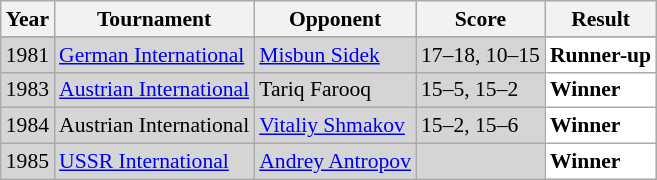<table class="sortable wikitable" style="font-size:90%;">
<tr>
<th>Year</th>
<th>Tournament</th>
<th>Opponent</th>
<th>Score</th>
<th>Result</th>
</tr>
<tr>
</tr>
<tr style="background:#D5D5D5">
<td align="center">1981</td>
<td align="left"><a href='#'>German International</a></td>
<td align="left"> <a href='#'>Misbun Sidek</a></td>
<td align="left">17–18, 10–15</td>
<td style="text-align:left; background:white"> <strong>Runner-up</strong></td>
</tr>
<tr style="background:#D5D5D5">
<td align="center">1983</td>
<td align="left"><a href='#'>Austrian International</a></td>
<td align="left"> Tariq Farooq</td>
<td align="left">15–5, 15–2</td>
<td style="text-align:left; background:white"> <strong>Winner</strong></td>
</tr>
<tr style="background:#D5D5D5">
<td align="center">1984</td>
<td align="left">Austrian International</td>
<td align="left"> <a href='#'>Vitaliy Shmakov</a></td>
<td align="left">15–2, 15–6</td>
<td style="text-align:left; background:white"> <strong>Winner</strong></td>
</tr>
<tr style="background:#D5D5D5">
<td align="center">1985</td>
<td align="left"><a href='#'>USSR International</a></td>
<td align="left"> <a href='#'>Andrey Antropov</a></td>
<td align="left"></td>
<td style="text-align:left; background:white"> <strong>Winner</strong></td>
</tr>
</table>
